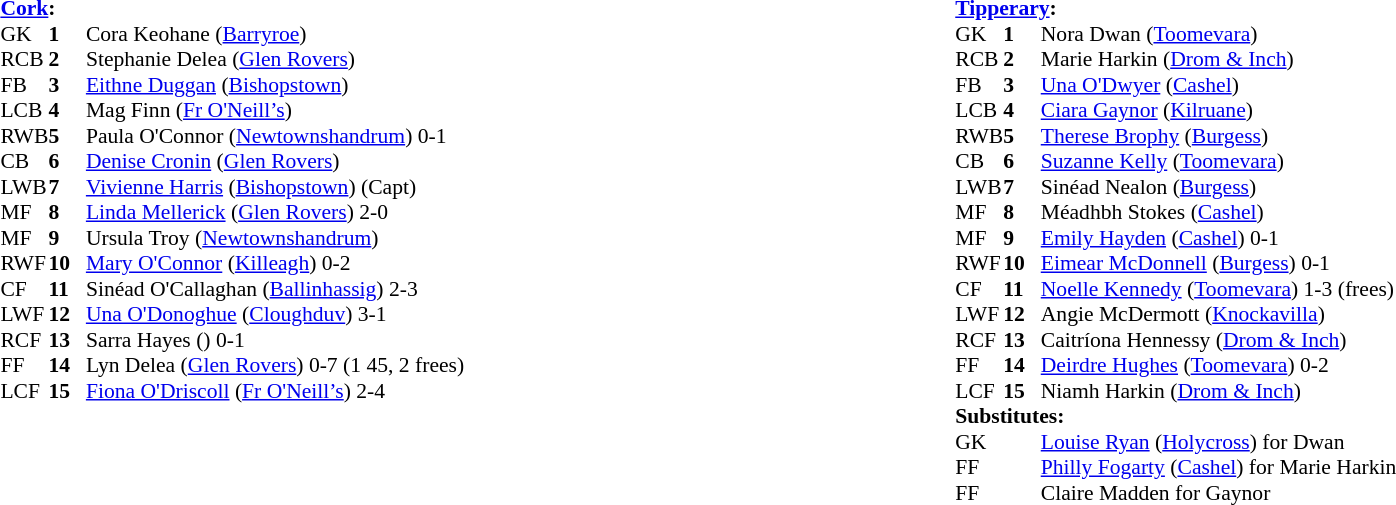<table width="100%">
<tr>
<td valign="top"></td>
<td valign="top" width="50%"><br><table style="font-size: 90%" cellspacing="0" cellpadding="0" align=center>
<tr>
<td colspan="4"><strong><a href='#'>Cork</a>:</strong></td>
</tr>
<tr>
<th width="25"></th>
<th width="25"></th>
</tr>
<tr>
<td>GK</td>
<td><strong>1</strong></td>
<td>Cora Keohane (<a href='#'>Barryroe</a>)</td>
</tr>
<tr>
<td>RCB</td>
<td><strong>2</strong></td>
<td>Stephanie Delea (<a href='#'>Glen Rovers</a>)</td>
</tr>
<tr>
<td>FB</td>
<td><strong>3</strong></td>
<td><a href='#'>Eithne Duggan</a> (<a href='#'>Bishopstown</a>)</td>
</tr>
<tr>
<td>LCB</td>
<td><strong>4</strong></td>
<td>Mag Finn (<a href='#'>Fr O'Neill’s</a>)</td>
</tr>
<tr>
<td>RWB</td>
<td><strong>5</strong></td>
<td>Paula O'Connor (<a href='#'>Newtownshandrum</a>) 0-1</td>
</tr>
<tr>
<td>CB</td>
<td><strong>6</strong></td>
<td><a href='#'>Denise Cronin</a> (<a href='#'>Glen Rovers</a>)</td>
</tr>
<tr>
<td>LWB</td>
<td><strong>7</strong></td>
<td><a href='#'>Vivienne Harris</a> (<a href='#'>Bishopstown</a>) (Capt)</td>
</tr>
<tr>
<td>MF</td>
<td><strong>8</strong></td>
<td><a href='#'>Linda Mellerick</a> (<a href='#'>Glen Rovers</a>) 2-0</td>
</tr>
<tr>
<td>MF</td>
<td><strong>9</strong></td>
<td>Ursula Troy (<a href='#'>Newtownshandrum</a>)</td>
</tr>
<tr>
<td>RWF</td>
<td><strong>10</strong></td>
<td><a href='#'>Mary O'Connor</a> (<a href='#'>Killeagh</a>) 0-2</td>
</tr>
<tr>
<td>CF</td>
<td><strong>11</strong></td>
<td>Sinéad O'Callaghan (<a href='#'>Ballinhassig</a>) 2-3</td>
</tr>
<tr>
<td>LWF</td>
<td><strong>12</strong></td>
<td><a href='#'>Una O'Donoghue</a> (<a href='#'>Cloughduv</a>) 3-1</td>
</tr>
<tr>
<td>RCF</td>
<td><strong>13</strong></td>
<td>Sarra Hayes () 0-1</td>
</tr>
<tr>
<td>FF</td>
<td><strong>14</strong></td>
<td>Lyn Delea (<a href='#'>Glen Rovers</a>) 0-7 (1 45, 2 frees)</td>
</tr>
<tr>
<td>LCF</td>
<td><strong>15</strong></td>
<td><a href='#'>Fiona O'Driscoll</a> (<a href='#'>Fr O'Neill’s</a>) 2-4</td>
</tr>
<tr>
</tr>
</table>
</td>
<td valign="top" width="50%"><br><table style="font-size: 90%" cellspacing="0" cellpadding="0" align=center>
<tr>
<td colspan="4"><strong><a href='#'>Tipperary</a>:</strong></td>
</tr>
<tr>
<th width="25"></th>
<th width="25"></th>
</tr>
<tr>
<td>GK</td>
<td><strong>1</strong></td>
<td>Nora Dwan (<a href='#'>Toomevara</a>)</td>
</tr>
<tr>
<td>RCB</td>
<td><strong>2</strong></td>
<td>Marie Harkin (<a href='#'>Drom & Inch</a>)</td>
</tr>
<tr>
<td>FB</td>
<td><strong>3</strong></td>
<td><a href='#'>Una O'Dwyer</a> (<a href='#'>Cashel</a>)</td>
</tr>
<tr>
<td>LCB</td>
<td><strong>4</strong></td>
<td><a href='#'>Ciara Gaynor</a> (<a href='#'>Kilruane</a>)</td>
</tr>
<tr>
<td>RWB</td>
<td><strong>5</strong></td>
<td><a href='#'>Therese Brophy</a> (<a href='#'>Burgess</a>)</td>
</tr>
<tr>
<td>CB</td>
<td><strong>6</strong></td>
<td><a href='#'>Suzanne Kelly</a> (<a href='#'>Toomevara</a>)</td>
</tr>
<tr>
<td>LWB</td>
<td><strong>7</strong></td>
<td>Sinéad Nealon (<a href='#'>Burgess</a>)</td>
</tr>
<tr>
<td>MF</td>
<td><strong>8</strong></td>
<td>Méadhbh Stokes (<a href='#'>Cashel</a>)</td>
</tr>
<tr>
<td>MF</td>
<td><strong>9</strong></td>
<td><a href='#'>Emily Hayden</a> (<a href='#'>Cashel</a>) 0-1</td>
</tr>
<tr>
<td>RWF</td>
<td><strong>10</strong></td>
<td><a href='#'>Eimear McDonnell</a> (<a href='#'>Burgess</a>) 0-1</td>
</tr>
<tr>
<td>CF</td>
<td><strong>11</strong></td>
<td><a href='#'>Noelle Kennedy</a> (<a href='#'>Toomevara</a>) 1-3 (frees)</td>
</tr>
<tr>
<td>LWF</td>
<td><strong>12</strong></td>
<td>Angie McDermott (<a href='#'>Knockavilla</a>)</td>
</tr>
<tr>
<td>RCF</td>
<td><strong>13</strong></td>
<td>Caitríona Hennessy (<a href='#'>Drom & Inch</a>)</td>
</tr>
<tr>
<td>FF</td>
<td><strong>14</strong></td>
<td><a href='#'>Deirdre Hughes</a> (<a href='#'>Toomevara</a>) 0-2</td>
</tr>
<tr>
<td>LCF</td>
<td><strong>15</strong></td>
<td>Niamh Harkin (<a href='#'>Drom & Inch</a>) </td>
</tr>
<tr>
<td colspan=4><strong>Substitutes:</strong></td>
</tr>
<tr>
<td>GK</td>
<td></td>
<td><a href='#'>Louise Ryan</a> (<a href='#'>Holycross</a>) for Dwan </td>
</tr>
<tr>
<td>FF</td>
<td></td>
<td><a href='#'>Philly Fogarty</a> (<a href='#'>Cashel</a>) for Marie Harkin </td>
</tr>
<tr>
<td>FF</td>
<td></td>
<td>Claire Madden for Gaynor </td>
</tr>
<tr>
</tr>
</table>
</td>
</tr>
</table>
